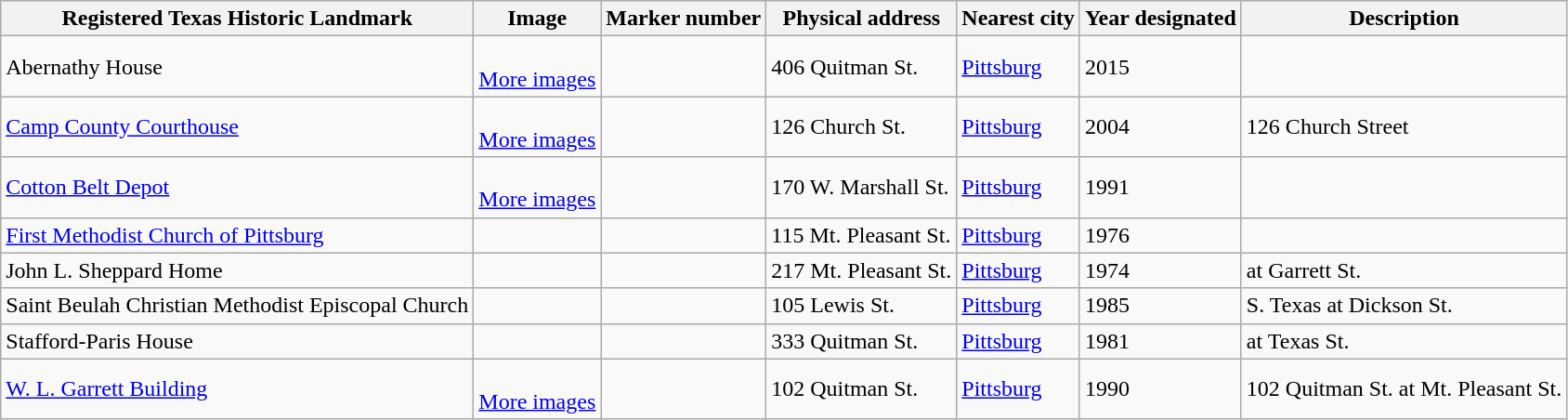<table class="wikitable sortable">
<tr>
<th>Registered Texas Historic Landmark</th>
<th>Image</th>
<th>Marker number</th>
<th>Physical address</th>
<th>Nearest city</th>
<th>Year designated</th>
<th>Description</th>
</tr>
<tr>
<td>Abernathy House</td>
<td><br> <a href='#'>More images</a></td>
<td></td>
<td>406 Quitman St.<br></td>
<td><a href='#'>Pittsburg</a></td>
<td>2015</td>
<td></td>
</tr>
<tr>
<td><a href='#'>Camp County Courthouse</a></td>
<td><br> <a href='#'>More images</a></td>
<td></td>
<td>126 Church St.<br></td>
<td><a href='#'>Pittsburg</a></td>
<td>2004</td>
<td>126 Church Street</td>
</tr>
<tr>
<td><a href='#'>Cotton Belt Depot</a></td>
<td><br> <a href='#'>More images</a></td>
<td></td>
<td>170 W. Marshall St.<br></td>
<td><a href='#'>Pittsburg</a></td>
<td>1991</td>
<td></td>
</tr>
<tr>
<td><a href='#'>First Methodist Church of Pittsburg</a></td>
<td></td>
<td></td>
<td>115 Mt. Pleasant St.<br></td>
<td><a href='#'>Pittsburg</a></td>
<td>1976</td>
<td></td>
</tr>
<tr>
<td>John L. Sheppard Home</td>
<td></td>
<td></td>
<td>217 Mt. Pleasant St.<br></td>
<td><a href='#'>Pittsburg</a></td>
<td>1974</td>
<td>at Garrett St.</td>
</tr>
<tr>
<td>Saint Beulah Christian Methodist Episcopal Church</td>
<td></td>
<td></td>
<td>105 Lewis St.<br></td>
<td><a href='#'>Pittsburg</a></td>
<td>1985</td>
<td>S. Texas at Dickson St.</td>
</tr>
<tr>
<td>Stafford-Paris House</td>
<td></td>
<td></td>
<td>333 Quitman St.<br></td>
<td><a href='#'>Pittsburg</a></td>
<td>1981</td>
<td>at Texas St.</td>
</tr>
<tr>
<td><a href='#'>W. L. Garrett Building</a></td>
<td><br> <a href='#'>More images</a></td>
<td></td>
<td>102 Quitman St.<br></td>
<td><a href='#'>Pittsburg</a></td>
<td>1990</td>
<td>102 Quitman St. at Mt. Pleasant St.</td>
</tr>
</table>
